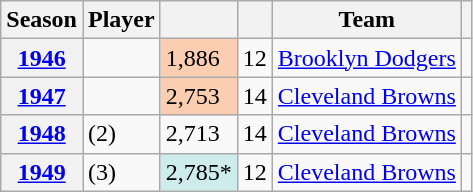<table class="plainrowheaders sortable wikitable">
<tr>
<th scope=col>Season</th>
<th scope=col>Player</th>
<th scope=col></th>
<th scope=col></th>
<th scope=col>Team</th>
<th scope=col class= "unsortable"></th>
</tr>
<tr>
<th scope=row><a href='#'>1946</a></th>
<td></td>
<td style="background-color:#FBCEB1">1,886</td>
<td>12</td>
<td><a href='#'>Brooklyn Dodgers</a></td>
<td></td>
</tr>
<tr>
<th scope=row><a href='#'>1947</a></th>
<td></td>
<td style="background-color:#FBCEB1">2,753</td>
<td>14</td>
<td><a href='#'>Cleveland Browns</a></td>
<td></td>
</tr>
<tr>
<th scope=row><a href='#'>1948</a></th>
<td> (2)</td>
<td>2,713</td>
<td>14</td>
<td><a href='#'>Cleveland Browns</a></td>
<td></td>
</tr>
<tr>
<th scope=row><a href='#'>1949</a></th>
<td> (3)</td>
<td style="background-color:#CFECEC">2,785*</td>
<td>12</td>
<td><a href='#'>Cleveland Browns</a></td>
<td></td>
</tr>
</table>
